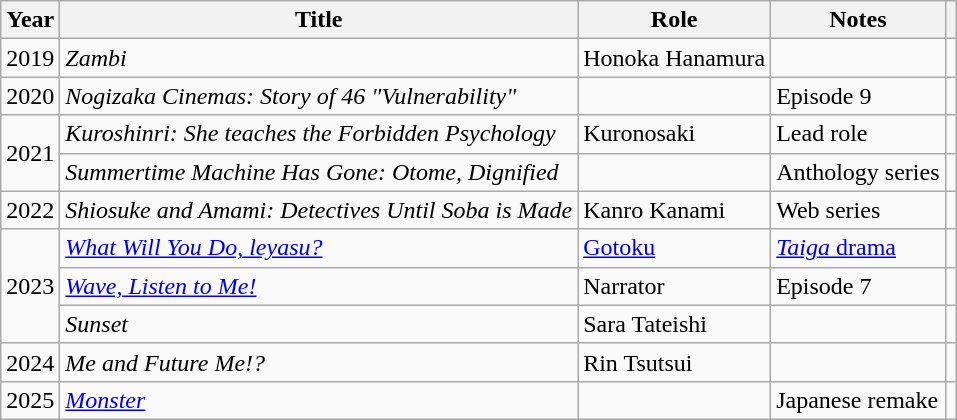<table class="wikitable plainrowheaders sortable">
<tr>
<th>Year</th>
<th>Title</th>
<th>Role</th>
<th class="unsortable">Notes</th>
<th class="unsortable"></th>
</tr>
<tr>
<td>2019</td>
<td><em>Zambi</em></td>
<td>Honoka Hanamura</td>
<td></td>
<td></td>
</tr>
<tr>
<td>2020</td>
<td><em>Nogizaka Cinemas: Story of 46 "Vulnerability"</em></td>
<td></td>
<td>Episode 9</td>
<td></td>
</tr>
<tr>
<td rowspan="2">2021</td>
<td><em>Kuroshinri: She teaches the Forbidden Psychology</em></td>
<td>Kuronosaki</td>
<td>Lead role</td>
<td></td>
</tr>
<tr>
<td><em>Summertime Machine Has Gone: Otome, Dignified</em></td>
<td></td>
<td>Anthology series</td>
<td></td>
</tr>
<tr>
<td>2022</td>
<td><em>Shiosuke and Amami: Detectives Until Soba is Made</em></td>
<td>Kanro Kanami</td>
<td>Web series</td>
<td></td>
</tr>
<tr>
<td rowspan="3">2023</td>
<td><em><a href='#'>What Will You Do, leyasu?</a></em></td>
<td><a href='#'>Gotoku</a></td>
<td><a href='#'><em>Taiga</em> drama</a></td>
<td></td>
</tr>
<tr>
<td><em><a href='#'>Wave, Listen to Me!</a></em></td>
<td>Narrator</td>
<td>Episode 7</td>
<td></td>
</tr>
<tr>
<td><em>Sunset</em></td>
<td>Sara Tateishi</td>
<td></td>
<td></td>
</tr>
<tr>
<td>2024</td>
<td><em>Me and Future Me!?</em></td>
<td>Rin Tsutsui</td>
<td></td>
<td></td>
</tr>
<tr>
<td>2025</td>
<td><em><a href='#'>Monster</a></em></td>
<td></td>
<td>Japanese remake</td>
<td></td>
</tr>
</table>
